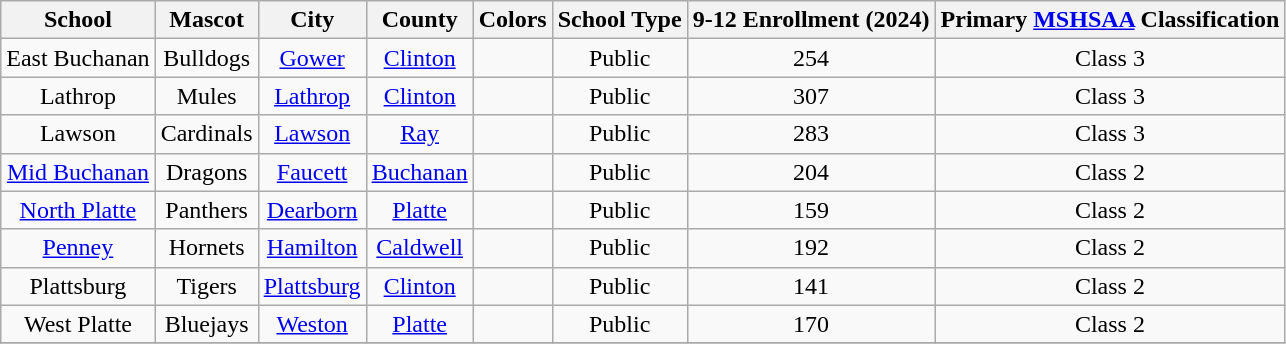<table class="wikitable" style="text-align:center;">
<tr>
<th>School</th>
<th>Mascot</th>
<th>City</th>
<th>County</th>
<th>Colors</th>
<th>School Type</th>
<th>9-12 Enrollment (2024)</th>
<th>Primary <a href='#'>MSHSAA</a> Classification</th>
</tr>
<tr>
<td>East Buchanan</td>
<td>Bulldogs</td>
<td><a href='#'>Gower</a></td>
<td><a href='#'>Clinton</a></td>
<td> </td>
<td>Public</td>
<td>254</td>
<td>Class 3</td>
</tr>
<tr>
<td>Lathrop</td>
<td>Mules</td>
<td><a href='#'>Lathrop</a></td>
<td><a href='#'>Clinton</a></td>
<td> </td>
<td>Public</td>
<td>307</td>
<td>Class 3</td>
</tr>
<tr>
<td>Lawson</td>
<td>Cardinals</td>
<td><a href='#'>Lawson</a></td>
<td><a href='#'>Ray</a></td>
<td> </td>
<td>Public</td>
<td>283</td>
<td>Class 3</td>
</tr>
<tr>
<td><a href='#'>Mid Buchanan</a></td>
<td>Dragons</td>
<td><a href='#'>Faucett</a></td>
<td><a href='#'>Buchanan</a></td>
<td> </td>
<td>Public</td>
<td>204</td>
<td>Class 2</td>
</tr>
<tr>
<td><a href='#'>North Platte</a></td>
<td>Panthers</td>
<td><a href='#'>Dearborn</a></td>
<td><a href='#'>Platte</a></td>
<td> </td>
<td>Public</td>
<td>159</td>
<td>Class 2</td>
</tr>
<tr>
<td><a href='#'>Penney</a></td>
<td>Hornets</td>
<td><a href='#'>Hamilton</a></td>
<td><a href='#'>Caldwell</a></td>
<td> </td>
<td>Public</td>
<td>192</td>
<td>Class 2</td>
</tr>
<tr>
<td>Plattsburg</td>
<td>Tigers</td>
<td><a href='#'>Plattsburg</a></td>
<td><a href='#'>Clinton</a></td>
<td> </td>
<td>Public</td>
<td>141</td>
<td>Class 2</td>
</tr>
<tr>
<td>West Platte</td>
<td>Bluejays</td>
<td><a href='#'>Weston</a></td>
<td><a href='#'>Platte</a></td>
<td> </td>
<td>Public</td>
<td>170</td>
<td>Class 2</td>
</tr>
<tr>
</tr>
</table>
